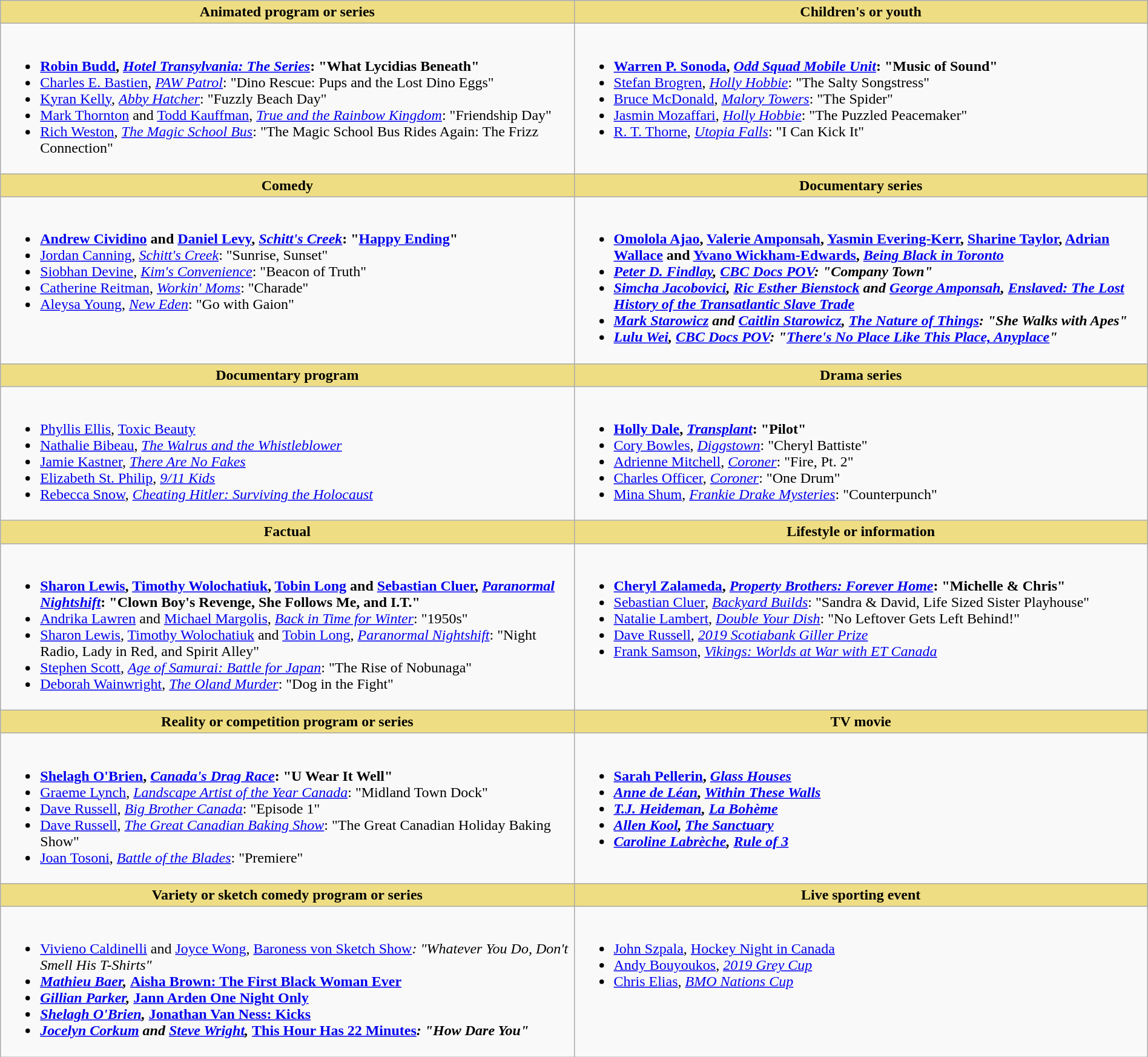<table class=wikitable width="100%">
<tr>
<th style="background:#EEDD82; width:50%">Animated program or series</th>
<th style="background:#EEDD82; width:50%">Children's or youth</th>
</tr>
<tr>
<td valign="top"><br><ul><li> <strong><a href='#'>Robin Budd</a>, <em><a href='#'>Hotel Transylvania: The Series</a></em>: "What Lycidias Beneath"</strong></li><li><a href='#'>Charles E. Bastien</a>, <em><a href='#'>PAW Patrol</a></em>: "Dino Rescue: Pups and the Lost Dino Eggs"</li><li><a href='#'>Kyran Kelly</a>, <em><a href='#'>Abby Hatcher</a></em>: "Fuzzly Beach Day"</li><li><a href='#'>Mark Thornton</a> and <a href='#'>Todd Kauffman</a>, <em><a href='#'>True and the Rainbow Kingdom</a></em>: "Friendship Day"</li><li><a href='#'>Rich Weston</a>, <em><a href='#'>The Magic School Bus</a></em>: "The Magic School Bus Rides Again: The Frizz Connection"</li></ul></td>
<td valign="top"><br><ul><li> <strong><a href='#'>Warren P. Sonoda</a>, <em><a href='#'>Odd Squad Mobile Unit</a></em>: "Music of Sound"</strong></li><li><a href='#'>Stefan Brogren</a>, <em><a href='#'>Holly Hobbie</a></em>: "The Salty Songstress"</li><li><a href='#'>Bruce McDonald</a>, <em><a href='#'>Malory Towers</a></em>: "The Spider"</li><li><a href='#'>Jasmin Mozaffari</a>, <em><a href='#'>Holly Hobbie</a></em>: "The Puzzled Peacemaker"</li><li><a href='#'>R. T. Thorne</a>, <em><a href='#'>Utopia Falls</a></em>: "I Can Kick It"</li></ul></td>
</tr>
<tr>
<th style="background:#EEDD82; width:50%">Comedy</th>
<th style="background:#EEDD82; width:50%">Documentary series</th>
</tr>
<tr>
<td valign="top"><br><ul><li> <strong><a href='#'>Andrew Cividino</a> and <a href='#'>Daniel Levy</a>, <em><a href='#'>Schitt's Creek</a></em>: "<a href='#'>Happy Ending</a>"</strong></li><li><a href='#'>Jordan Canning</a>, <em><a href='#'>Schitt's Creek</a></em>: "Sunrise, Sunset"</li><li><a href='#'>Siobhan Devine</a>, <em><a href='#'>Kim's Convenience</a></em>: "Beacon of Truth"</li><li><a href='#'>Catherine Reitman</a>, <em><a href='#'>Workin' Moms</a></em>: "Charade"</li><li><a href='#'>Aleysa Young</a>, <em><a href='#'>New Eden</a></em>: "Go with Gaion"</li></ul></td>
<td valign="top"><br><ul><li> <strong><a href='#'>Omolola Ajao</a>, <a href='#'>Valerie Amponsah</a>, <a href='#'>Yasmin Evering-Kerr</a>, <a href='#'>Sharine Taylor</a>, <a href='#'>Adrian Wallace</a> and <a href='#'>Yvano Wickham-Edwards</a>, <em><a href='#'>Being Black in Toronto</a><strong><em></li><li><a href='#'>Peter D. Findlay</a>, </em><a href='#'>CBC Docs POV</a><em>: "Company Town"</li><li><a href='#'>Simcha Jacobovici</a>, <a href='#'>Ric Esther Bienstock</a> and <a href='#'>George Amponsah</a>, </em><a href='#'>Enslaved: The Lost History of the Transatlantic Slave Trade</a><em></li><li><a href='#'>Mark Starowicz</a> and <a href='#'>Caitlin Starowicz</a>, </em><a href='#'>The Nature of Things</a><em>: "She Walks with Apes"</li><li><a href='#'>Lulu Wei</a>, </em><a href='#'>CBC Docs POV</a><em>: "<a href='#'>There's No Place Like This Place, Anyplace</a>"</li></ul></td>
</tr>
<tr>
<th style="background:#EEDD82; width:50%">Documentary program</th>
<th style="background:#EEDD82; width:50%">Drama series</th>
</tr>
<tr>
<td valign="top"><br><ul><li> </strong><a href='#'>Phyllis Ellis</a>, </em><a href='#'>Toxic Beauty</a></em></strong></li><li><a href='#'>Nathalie Bibeau</a>, <em><a href='#'>The Walrus and the Whistleblower</a></em></li><li><a href='#'>Jamie Kastner</a>, <em><a href='#'>There Are No Fakes</a></em></li><li><a href='#'>Elizabeth St. Philip</a>, <em><a href='#'>9/11 Kids</a></em></li><li><a href='#'>Rebecca Snow</a>, <em><a href='#'>Cheating Hitler: Surviving the Holocaust</a></em></li></ul></td>
<td valign="top"><br><ul><li> <strong><a href='#'>Holly Dale</a>, <em><a href='#'>Transplant</a></em>: "Pilot"</strong></li><li><a href='#'>Cory Bowles</a>, <em><a href='#'>Diggstown</a></em>: "Cheryl Battiste"</li><li><a href='#'>Adrienne Mitchell</a>, <em><a href='#'>Coroner</a></em>: "Fire, Pt. 2"</li><li><a href='#'>Charles Officer</a>, <em><a href='#'>Coroner</a></em>: "One Drum"</li><li><a href='#'>Mina Shum</a>, <em><a href='#'>Frankie Drake Mysteries</a></em>: "Counterpunch"</li></ul></td>
</tr>
<tr>
<th style="background:#EEDD82; width:50%">Factual</th>
<th style="background:#EEDD82; width:50%">Lifestyle or information</th>
</tr>
<tr>
<td valign="top"><br><ul><li> <strong><a href='#'>Sharon Lewis</a>, <a href='#'>Timothy Wolochatiuk</a>, <a href='#'>Tobin Long</a> and <a href='#'>Sebastian Cluer</a>, <em><a href='#'>Paranormal Nightshift</a></em>: "Clown Boy's Revenge, She Follows Me, and I.T."</strong></li><li><a href='#'>Andrika Lawren</a> and <a href='#'>Michael Margolis</a>, <em><a href='#'>Back in Time for Winter</a></em>: "1950s"</li><li><a href='#'>Sharon Lewis</a>, <a href='#'>Timothy Wolochatiuk</a> and <a href='#'>Tobin Long</a>, <em><a href='#'>Paranormal Nightshift</a></em>: "Night Radio, Lady in Red, and Spirit Alley"</li><li><a href='#'>Stephen Scott</a>, <em><a href='#'>Age of Samurai: Battle for Japan</a></em>: "The Rise of Nobunaga"</li><li><a href='#'>Deborah Wainwright</a>, <em><a href='#'>The Oland Murder</a></em>: "Dog in the Fight"</li></ul></td>
<td valign="top"><br><ul><li> <strong><a href='#'>Cheryl Zalameda</a>, <em><a href='#'>Property Brothers: Forever Home</a></em>: "Michelle & Chris"</strong></li><li><a href='#'>Sebastian Cluer</a>, <em><a href='#'>Backyard Builds</a></em>: "Sandra & David, Life Sized Sister Playhouse"</li><li><a href='#'>Natalie Lambert</a>, <em><a href='#'>Double Your Dish</a></em>: "No Leftover Gets Left Behind!"</li><li><a href='#'>Dave Russell</a>, <em><a href='#'>2019 Scotiabank Giller Prize</a></em></li><li><a href='#'>Frank Samson</a>, <em><a href='#'>Vikings: Worlds at War with ET Canada</a></em></li></ul></td>
</tr>
<tr>
<th style="background:#EEDD82; width:50%">Reality or competition program or series</th>
<th style="background:#EEDD82; width:50%">TV movie</th>
</tr>
<tr>
<td valign="top"><br><ul><li> <strong><a href='#'>Shelagh O'Brien</a>, <em><a href='#'>Canada's Drag Race</a></em>: "U Wear It Well"</strong></li><li><a href='#'>Graeme Lynch</a>, <em><a href='#'>Landscape Artist of the Year Canada</a></em>: "Midland Town Dock"</li><li><a href='#'>Dave Russell</a>, <em><a href='#'>Big Brother Canada</a></em>: "Episode 1"</li><li><a href='#'>Dave Russell</a>, <em><a href='#'>The Great Canadian Baking Show</a></em>: "The Great Canadian Holiday Baking Show"</li><li><a href='#'>Joan Tosoni</a>, <em><a href='#'>Battle of the Blades</a></em>: "Premiere"</li></ul></td>
<td valign="top"><br><ul><li> <strong><a href='#'>Sarah Pellerin</a>, <em><a href='#'>Glass Houses</a><strong><em></li><li><a href='#'>Anne de Léan</a>, </em><a href='#'>Within These Walls</a><em></li><li><a href='#'>T.J. Heideman</a>, </em><a href='#'>La Bohème</a><em></li><li><a href='#'>Allen Kool</a>, </em><a href='#'>The Sanctuary</a><em></li><li><a href='#'>Caroline Labrèche</a>, </em><a href='#'>Rule of 3</a><em></li></ul></td>
</tr>
<tr>
<th style="background:#EEDD82; width:50%">Variety or sketch comedy program or series</th>
<th style="background:#EEDD82; width:50%">Live sporting event</th>
</tr>
<tr>
<td valign="top"><br><ul><li> </strong><a href='#'>Vivieno Caldinelli</a> and <a href='#'>Joyce Wong</a>, </em><a href='#'>Baroness von Sketch Show</a><em>: "Whatever You Do, Don't Smell His T-Shirts"<strong></li><li><a href='#'>Mathieu Baer</a>, </em><a href='#'>Aisha Brown: The First Black Woman Ever</a><em></li><li><a href='#'>Gillian Parker</a>, </em><a href='#'>Jann Arden One Night Only</a><em></li><li><a href='#'>Shelagh O'Brien</a>, </em><a href='#'>Jonathan Van Ness: Kicks</a><em></li><li><a href='#'>Jocelyn Corkum</a> and <a href='#'>Steve Wright</a>, </em><a href='#'>This Hour Has 22 Minutes</a><em>: "How Dare You"</li></ul></td>
<td valign="top"><br><ul><li> </strong><a href='#'>John Szpala</a>, </em><a href='#'>Hockey Night in Canada</a></em></strong></li><li><a href='#'>Andy Bouyoukos</a>, <em><a href='#'>2019 Grey Cup</a></em></li><li><a href='#'>Chris Elias</a>, <em><a href='#'>BMO Nations Cup</a></em></li></ul></td>
</tr>
</table>
